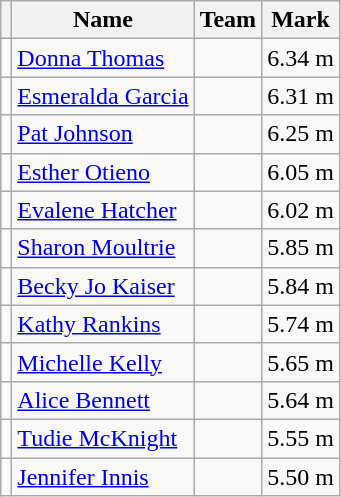<table class=wikitable>
<tr>
<th></th>
<th>Name</th>
<th>Team</th>
<th>Mark</th>
</tr>
<tr>
<td></td>
<td><a href='#'>Donna Thomas</a></td>
<td></td>
<td>6.34 m</td>
</tr>
<tr>
<td></td>
<td><a href='#'>Esmeralda Garcia</a></td>
<td></td>
<td>6.31 m</td>
</tr>
<tr>
<td></td>
<td><a href='#'>Pat Johnson</a></td>
<td></td>
<td>6.25 m</td>
</tr>
<tr>
<td></td>
<td><a href='#'>Esther Otieno</a></td>
<td></td>
<td>6.05 m</td>
</tr>
<tr>
<td></td>
<td><a href='#'>Evalene Hatcher</a></td>
<td></td>
<td>6.02 m</td>
</tr>
<tr>
<td></td>
<td><a href='#'>Sharon Moultrie</a></td>
<td></td>
<td>5.85 m</td>
</tr>
<tr>
<td></td>
<td><a href='#'>Becky Jo Kaiser</a></td>
<td></td>
<td>5.84 m</td>
</tr>
<tr>
<td></td>
<td><a href='#'>Kathy Rankins</a></td>
<td></td>
<td>5.74 m</td>
</tr>
<tr>
<td></td>
<td><a href='#'>Michelle Kelly</a></td>
<td></td>
<td>5.65 m</td>
</tr>
<tr>
<td></td>
<td><a href='#'>Alice Bennett</a></td>
<td></td>
<td>5.64 m</td>
</tr>
<tr>
<td></td>
<td><a href='#'>Tudie McKnight</a></td>
<td></td>
<td>5.55 m</td>
</tr>
<tr>
<td></td>
<td><a href='#'>Jennifer Innis</a></td>
<td></td>
<td>5.50 m</td>
</tr>
</table>
